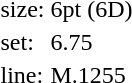<table style="margin-left:40px;">
<tr>
<td>size:</td>
<td>6pt (6D)</td>
</tr>
<tr>
<td>set:</td>
<td>6.75</td>
</tr>
<tr>
<td>line:</td>
<td>M.1255</td>
</tr>
</table>
